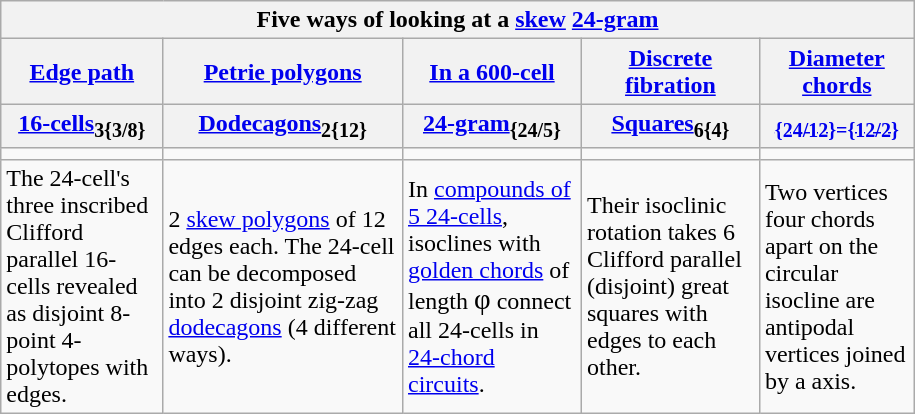<table class="wikitable" width=610>
<tr>
<th colspan=5>Five ways of looking at a <a href='#'>skew</a> <a href='#'>24-gram</a></th>
</tr>
<tr>
<th><a href='#'>Edge path</a></th>
<th><a href='#'>Petrie polygons</a></th>
<th><a href='#'>In a 600-cell</a></th>
<th><a href='#'>Discrete fibration</a></th>
<th><a href='#'>Diameter chords</a></th>
</tr>
<tr>
<th><a href='#'>16-cells</a><sub>3{3/8}</sub></th>
<th><a href='#'>Dodecagons</a><sub>2{12}</sub></th>
<th><a href='#'>24-gram</a><sub>{24/5}</sub></th>
<th><a href='#'>Squares</a><sub>6{4}</sub></th>
<th><a href='#'><sub>{24/12}={12/2}</sub></a></th>
</tr>
<tr>
<td align=center></td>
<td align=center></td>
<td align=center></td>
<td align=center></td>
<td align=center></td>
</tr>
<tr>
<td>The 24-cell's three inscribed Clifford parallel 16-cells revealed as disjoint 8-point 4-polytopes with  edges.</td>
<td>2 <a href='#'>skew polygons</a> of 12  edges each. The 24-cell can be decomposed into 2 disjoint zig-zag <a href='#'>dodecagons</a> (4 different ways).</td>
<td>In <a href='#'>compounds of 5 24-cells</a>, isoclines with <a href='#'>golden chords</a> of length <big>φ</big>   connect all 24-cells in <a href='#'>24-chord circuits</a>.</td>
<td>Their isoclinic rotation takes 6 Clifford parallel (disjoint) great squares with  edges to each other.</td>
<td>Two vertices four  chords apart on the circular isocline are antipodal vertices joined by a  axis.</td>
</tr>
</table>
